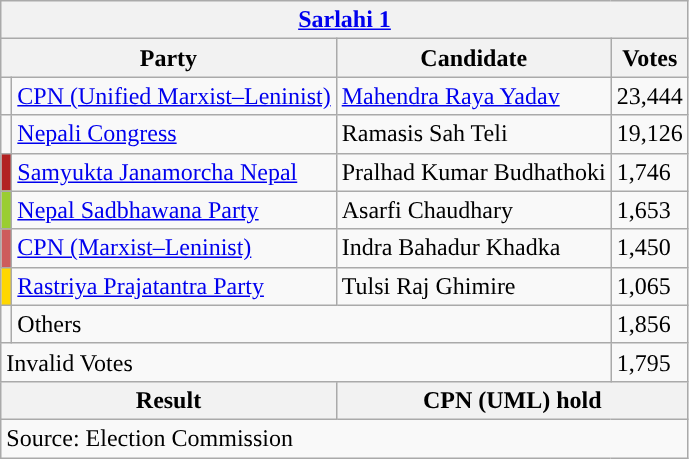<table class="wikitable">
<tr>
<th colspan="4"><a href='#'>Sarlahi 1</a></th>
</tr>
<tr>
<th colspan="2">Party</th>
<th>Candidate</th>
<th>Votes</th>
</tr>
<tr>
<td style="background-color:"></td>
<td><a href='#'>CPN (Unified Marxist–Leninist)</a></td>
<td><a href='#'>Mahendra Raya Yadav</a></td>
<td>23,444</td>
</tr>
<tr>
<td style="background-color:"></td>
<td><a href='#'>Nepali Congress</a></td>
<td>Ramasis Sah Teli</td>
<td>19,126</td>
</tr>
<tr>
<td style="background-color:firebrick"></td>
<td><a href='#'>Samyukta Janamorcha Nepal</a></td>
<td>Pralhad Kumar Budhathoki</td>
<td>1,746</td>
</tr>
<tr>
<td style="background-color:yellowgreen"></td>
<td><a href='#'>Nepal Sadbhawana Party</a></td>
<td>Asarfi Chaudhary</td>
<td>1,653</td>
</tr>
<tr>
<td style="background-color:indianred"></td>
<td><a href='#'>CPN (Marxist–Leninist)</a></td>
<td>Indra Bahadur Khadka</td>
<td>1,450</td>
</tr>
<tr>
<td style="background-color:gold"></td>
<td><a href='#'>Rastriya Prajatantra Party</a></td>
<td>Tulsi Raj Ghimire</td>
<td>1,065</td>
</tr>
<tr>
<td></td>
<td colspan="2">Others</td>
<td>1,856</td>
</tr>
<tr>
<td colspan="3">Invalid Votes</td>
<td>1,795</td>
</tr>
<tr>
<th colspan="2">Result</th>
<th colspan="2">CPN (UML) hold</th>
</tr>
<tr>
<td colspan="4">Source: Election Commission</td>
</tr>
</table>
